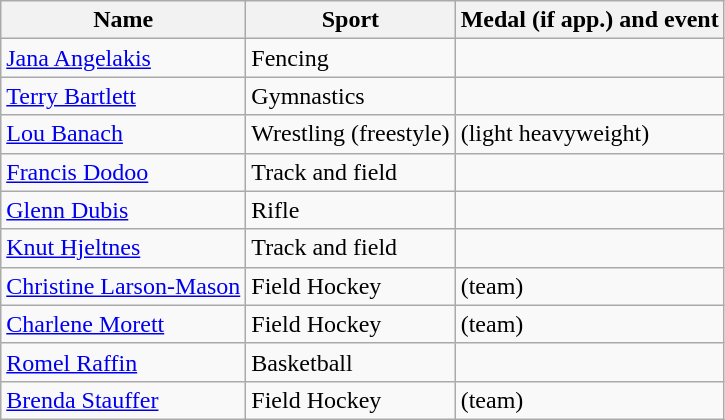<table class="wikitable">
<tr>
<th>Name</th>
<th>Sport</th>
<th>Medal (if app.) and event</th>
</tr>
<tr>
<td> <a href='#'>Jana Angelakis</a></td>
<td>Fencing</td>
<td></td>
</tr>
<tr>
<td> <a href='#'>Terry Bartlett</a></td>
<td>Gymnastics</td>
<td></td>
</tr>
<tr>
<td> <a href='#'>Lou Banach</a></td>
<td>Wrestling (freestyle)</td>
<td> (light heavyweight)</td>
</tr>
<tr>
<td> <a href='#'>Francis Dodoo</a></td>
<td>Track and field</td>
<td></td>
</tr>
<tr>
<td> <a href='#'>Glenn Dubis</a></td>
<td>Rifle</td>
<td></td>
</tr>
<tr>
<td> <a href='#'>Knut Hjeltnes</a></td>
<td>Track and field</td>
<td></td>
</tr>
<tr>
<td> <a href='#'>Christine Larson-Mason</a></td>
<td>Field Hockey</td>
<td> (team)</td>
</tr>
<tr>
<td> <a href='#'>Charlene Morett</a></td>
<td>Field Hockey</td>
<td> (team)</td>
</tr>
<tr>
<td> <a href='#'>Romel Raffin</a></td>
<td>Basketball</td>
<td></td>
</tr>
<tr>
<td> <a href='#'>Brenda Stauffer</a></td>
<td>Field Hockey</td>
<td> (team)</td>
</tr>
</table>
